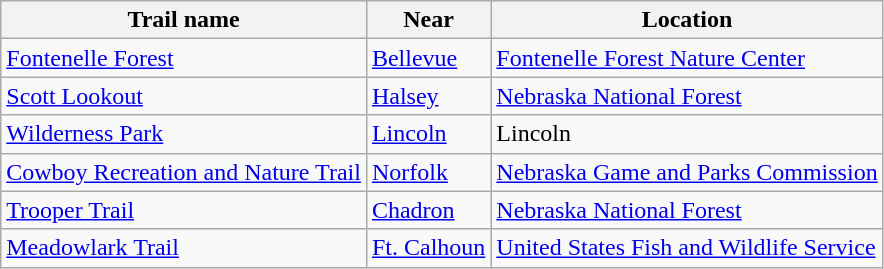<table class="wikitable">
<tr>
<th>Trail name</th>
<th>Near</th>
<th>Location</th>
</tr>
<tr>
<td><a href='#'>Fontenelle Forest</a></td>
<td><a href='#'>Bellevue</a></td>
<td><a href='#'>Fontenelle Forest Nature Center</a></td>
</tr>
<tr>
<td><a href='#'>Scott Lookout</a></td>
<td><a href='#'>Halsey</a></td>
<td><a href='#'>Nebraska National Forest</a></td>
</tr>
<tr>
<td><a href='#'>Wilderness Park</a></td>
<td><a href='#'>Lincoln</a></td>
<td>Lincoln</td>
</tr>
<tr>
<td><a href='#'>Cowboy Recreation and Nature Trail</a></td>
<td><a href='#'>Norfolk</a></td>
<td><a href='#'>Nebraska Game and Parks Commission</a></td>
</tr>
<tr>
<td><a href='#'>Trooper Trail</a></td>
<td><a href='#'>Chadron</a></td>
<td><a href='#'>Nebraska National Forest</a></td>
</tr>
<tr>
<td><a href='#'>Meadowlark Trail</a></td>
<td><a href='#'>Ft. Calhoun</a></td>
<td><a href='#'>United States Fish and Wildlife Service</a></td>
</tr>
</table>
